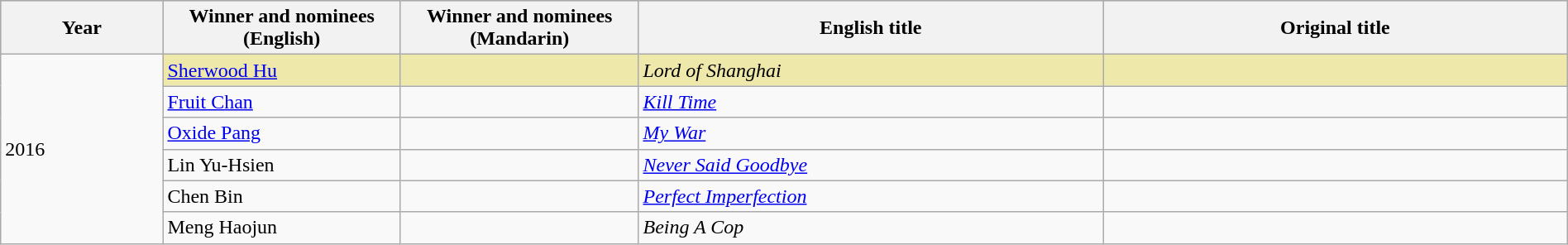<table class="wikitable" style="width:100%;">
<tr style="background:#bebebe">
<th width="100"><strong>Year</strong></th>
<th width="150"><strong>Winner and nominees<br>(English)</strong></th>
<th width="150"><strong>Winner and nominees<br>(Mandarin)</strong></th>
<th width="300"><strong>English title</strong></th>
<th width="300"><strong>Original title</strong></th>
</tr>
<tr>
<td rowspan="6">2016</td>
<td style="background:#EEE8AA;"><a href='#'>Sherwood Hu</a></td>
<td style="background:#EEE8AA;"></td>
<td style="background:#EEE8AA;"><em>Lord of Shanghai</em></td>
<td style="background:#EEE8AA;"></td>
</tr>
<tr>
<td><a href='#'>Fruit Chan</a></td>
<td></td>
<td><em><a href='#'>Kill Time</a></em></td>
<td></td>
</tr>
<tr>
<td><a href='#'>Oxide Pang</a></td>
<td></td>
<td><em><a href='#'>My War</a></em></td>
<td></td>
</tr>
<tr>
<td>Lin Yu-Hsien</td>
<td></td>
<td><em><a href='#'>Never Said Goodbye</a></em></td>
<td></td>
</tr>
<tr>
<td>Chen Bin</td>
<td></td>
<td><em><a href='#'>Perfect Imperfection</a></em></td>
<td></td>
</tr>
<tr>
<td>Meng Haojun</td>
<td></td>
<td><em>Being A Cop</em></td>
<td></td>
</tr>
</table>
